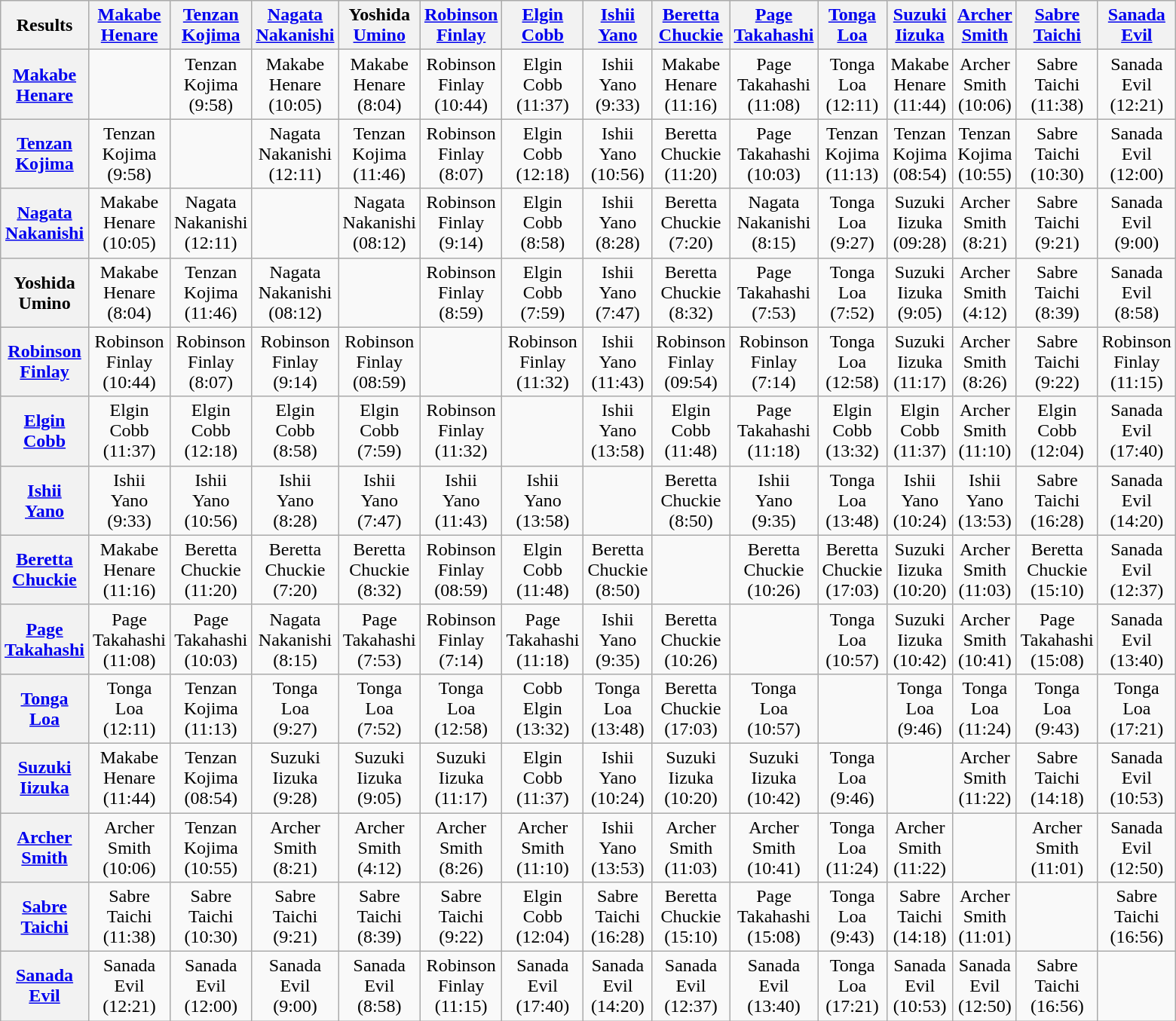<table class="wikitable" style="margin: 1em auto 1em auto;text-align:center">
<tr>
<th>Results</th>
<th><a href='#'>Makabe</a><br><a href='#'>Henare</a></th>
<th><a href='#'>Tenzan</a><br><a href='#'>Kojima</a></th>
<th><a href='#'>Nagata</a><br><a href='#'>Nakanishi</a></th>
<th>Yoshida<br><a href='#'>Umino</a></th>
<th><a href='#'>Robinson</a><br><a href='#'>Finlay</a></th>
<th><a href='#'>Elgin</a><br><a href='#'>Cobb</a></th>
<th><a href='#'>Ishii</a><br><a href='#'>Yano</a></th>
<th><a href='#'>Beretta</a><br><a href='#'>Chuckie</a></th>
<th><a href='#'>Page</a><br><a href='#'>Takahashi</a></th>
<th><a href='#'>Tonga</a><br><a href='#'>Loa</a></th>
<th><a href='#'>Suzuki</a><br><a href='#'>Iizuka</a></th>
<th><a href='#'>Archer</a><br><a href='#'>Smith</a></th>
<th><a href='#'>Sabre</a><br><a href='#'>Taichi</a></th>
<th><a href='#'>Sanada</a><br><a href='#'>Evil</a></th>
</tr>
<tr>
<th><a href='#'>Makabe</a><br><a href='#'>Henare</a></th>
<td></td>
<td>Tenzan<br>Kojima<br>(9:58)</td>
<td>Makabe<br>Henare<br>(10:05)</td>
<td>Makabe<br>Henare<br>(8:04)</td>
<td>Robinson<br>Finlay<br>(10:44)</td>
<td>Elgin<br>Cobb<br>(11:37)</td>
<td>Ishii<br>Yano<br>(9:33)</td>
<td>Makabe<br>Henare<br>(11:16)</td>
<td>Page<br>Takahashi<br>(11:08)</td>
<td>Tonga<br>Loa<br>(12:11)</td>
<td>Makabe<br>Henare<br>(11:44)</td>
<td>Archer<br>Smith<br>(10:06)</td>
<td>Sabre<br>Taichi<br>(11:38)</td>
<td>Sanada<br>Evil<br>(12:21)</td>
</tr>
<tr>
<th><a href='#'>Tenzan</a><br><a href='#'>Kojima</a></th>
<td>Tenzan<br>Kojima<br>(9:58)</td>
<td></td>
<td>Nagata<br>Nakanishi<br>(12:11)</td>
<td>Tenzan<br>Kojima<br>(11:46)</td>
<td>Robinson<br>Finlay<br>(8:07)</td>
<td>Elgin<br>Cobb<br>(12:18)</td>
<td>Ishii<br>Yano<br>(10:56)</td>
<td>Beretta<br>Chuckie<br>(11:20)</td>
<td>Page<br>Takahashi<br>(10:03)</td>
<td>Tenzan<br>Kojima<br>(11:13)</td>
<td>Tenzan<br>Kojima<br>(08:54)</td>
<td>Tenzan<br>Kojima<br>(10:55)</td>
<td>Sabre<br>Taichi<br>(10:30)</td>
<td>Sanada<br>Evil<br>(12:00)</td>
</tr>
<tr>
<th><a href='#'>Nagata</a><br><a href='#'>Nakanishi</a></th>
<td>Makabe<br>Henare<br>(10:05)</td>
<td>Nagata<br>Nakanishi<br>(12:11)</td>
<td></td>
<td>Nagata<br>Nakanishi<br>(08:12)</td>
<td>Robinson<br>Finlay<br>(9:14)</td>
<td>Elgin<br>Cobb<br>(8:58)</td>
<td>Ishii<br>Yano<br>(8:28)</td>
<td>Beretta<br>Chuckie<br>(7:20)</td>
<td>Nagata<br>Nakanishi<br>(8:15)</td>
<td>Tonga<br>Loa<br>(9:27)</td>
<td>Suzuki<br>Iizuka<br>(09:28)</td>
<td>Archer<br>Smith<br>(8:21)</td>
<td>Sabre<br>Taichi<br>(9:21)</td>
<td>Sanada<br>Evil<br>(9:00)</td>
</tr>
<tr>
<th>Yoshida<br>Umino</th>
<td>Makabe<br>Henare<br>(8:04)</td>
<td>Tenzan<br>Kojima<br>(11:46)</td>
<td>Nagata<br>Nakanishi<br>(08:12)</td>
<td></td>
<td>Robinson<br>Finlay<br>(8:59)</td>
<td>Elgin<br>Cobb<br>(7:59)</td>
<td>Ishii<br>Yano<br>(7:47)</td>
<td>Beretta<br>Chuckie<br>(8:32)</td>
<td>Page<br>Takahashi<br>(7:53)</td>
<td>Tonga<br>Loa<br>(7:52)</td>
<td>Suzuki<br>Iizuka<br>(9:05)</td>
<td>Archer<br>Smith<br>(4:12)</td>
<td>Sabre<br>Taichi<br>(8:39)</td>
<td>Sanada<br>Evil<br>(8:58)</td>
</tr>
<tr>
<th><a href='#'>Robinson</a><br><a href='#'>Finlay</a></th>
<td>Robinson<br>Finlay<br>(10:44)</td>
<td>Robinson<br>Finlay<br>(8:07)</td>
<td>Robinson<br>Finlay<br>(9:14)</td>
<td>Robinson<br>Finlay<br>(08:59)</td>
<td></td>
<td>Robinson<br>Finlay<br>(11:32)</td>
<td>Ishii<br>Yano<br>(11:43)</td>
<td>Robinson<br>Finlay<br>(09:54)</td>
<td>Robinson<br>Finlay<br>(7:14)</td>
<td>Tonga<br>Loa<br>(12:58)</td>
<td>Suzuki<br>Iizuka<br>(11:17)</td>
<td>Archer<br>Smith<br>(8:26)</td>
<td>Sabre<br>Taichi<br>(9:22)</td>
<td>Robinson<br>Finlay<br>(11:15)</td>
</tr>
<tr>
<th><a href='#'>Elgin</a><br><a href='#'>Cobb</a></th>
<td>Elgin<br>Cobb<br>(11:37)</td>
<td>Elgin<br>Cobb<br>(12:18)</td>
<td>Elgin<br>Cobb<br>(8:58)</td>
<td>Elgin<br>Cobb<br>(7:59)</td>
<td>Robinson<br>Finlay<br>(11:32)</td>
<td></td>
<td>Ishii<br>Yano<br>(13:58)</td>
<td>Elgin<br>Cobb<br>(11:48)</td>
<td>Page<br>Takahashi<br>(11:18)</td>
<td>Elgin<br>Cobb<br>(13:32)</td>
<td>Elgin<br>Cobb<br>(11:37)</td>
<td>Archer<br>Smith<br>(11:10)</td>
<td>Elgin<br>Cobb<br>(12:04)</td>
<td>Sanada<br>Evil<br>(17:40)</td>
</tr>
<tr>
<th><a href='#'>Ishii</a><br><a href='#'>Yano</a></th>
<td>Ishii<br>Yano<br>(9:33)</td>
<td>Ishii<br>Yano<br>(10:56)</td>
<td>Ishii<br>Yano<br>(8:28)</td>
<td>Ishii<br>Yano<br>(7:47)</td>
<td>Ishii<br>Yano<br>(11:43)</td>
<td>Ishii<br>Yano<br>(13:58)</td>
<td></td>
<td>Beretta<br>Chuckie<br>(8:50)</td>
<td>Ishii<br>Yano<br>(9:35)</td>
<td>Tonga<br>Loa<br>(13:48)</td>
<td>Ishii<br>Yano<br>(10:24)</td>
<td>Ishii<br>Yano<br>(13:53)</td>
<td>Sabre<br>Taichi<br>(16:28)</td>
<td>Sanada<br>Evil<br>(14:20)</td>
</tr>
<tr>
<th><a href='#'>Beretta</a><br><a href='#'>Chuckie</a></th>
<td>Makabe<br>Henare<br>(11:16)</td>
<td>Beretta<br>Chuckie<br>(11:20)</td>
<td>Beretta<br>Chuckie<br>(7:20)</td>
<td>Beretta<br>Chuckie<br>(8:32)</td>
<td>Robinson<br>Finlay<br>(08:59)</td>
<td>Elgin<br>Cobb<br>(11:48)</td>
<td>Beretta<br>Chuckie<br>(8:50)</td>
<td></td>
<td>Beretta<br>Chuckie<br>(10:26)</td>
<td>Beretta<br>Chuckie<br>(17:03)</td>
<td>Suzuki<br>Iizuka<br>(10:20)</td>
<td>Archer<br>Smith<br>(11:03)</td>
<td>Beretta<br>Chuckie<br>(15:10)</td>
<td>Sanada<br>Evil<br>(12:37)</td>
</tr>
<tr>
<th><a href='#'>Page</a><br><a href='#'>Takahashi</a></th>
<td>Page<br>Takahashi<br>(11:08)</td>
<td>Page<br>Takahashi<br>(10:03)</td>
<td>Nagata<br>Nakanishi<br>(8:15)</td>
<td>Page<br>Takahashi<br>(7:53)</td>
<td>Robinson<br>Finlay<br>(7:14)</td>
<td>Page<br>Takahashi<br>(11:18)</td>
<td>Ishii<br>Yano<br>(9:35)</td>
<td>Beretta<br>Chuckie<br>(10:26)</td>
<td></td>
<td>Tonga<br>Loa<br>(10:57)</td>
<td>Suzuki<br>Iizuka<br>(10:42)</td>
<td>Archer<br>Smith<br>(10:41)</td>
<td>Page<br>Takahashi<br>(15:08)</td>
<td>Sanada<br>Evil<br>(13:40)</td>
</tr>
<tr>
<th><a href='#'>Tonga</a><br><a href='#'>Loa</a></th>
<td>Tonga<br>Loa<br>(12:11)</td>
<td>Tenzan<br>Kojima<br>(11:13)</td>
<td>Tonga<br>Loa<br>(9:27)</td>
<td>Tonga<br>Loa<br>(7:52)</td>
<td>Tonga<br>Loa<br>(12:58)</td>
<td>Cobb<br>Elgin<br>(13:32)</td>
<td>Tonga<br>Loa<br>(13:48)</td>
<td>Beretta<br>Chuckie<br>(17:03)</td>
<td>Tonga<br>Loa<br>(10:57)</td>
<td></td>
<td>Tonga<br>Loa<br>(9:46)</td>
<td>Tonga<br>Loa<br>(11:24)</td>
<td>Tonga<br>Loa<br>(9:43)</td>
<td>Tonga<br>Loa<br>(17:21)</td>
</tr>
<tr>
<th><a href='#'>Suzuki</a><br><a href='#'>Iizuka</a></th>
<td>Makabe<br>Henare<br>(11:44)</td>
<td>Tenzan<br>Kojima<br>(08:54)</td>
<td>Suzuki<br>Iizuka<br>(9:28)</td>
<td>Suzuki<br>Iizuka<br>(9:05)</td>
<td>Suzuki<br>Iizuka<br>(11:17)</td>
<td>Elgin<br>Cobb<br>(11:37)</td>
<td>Ishii<br>Yano<br>(10:24)</td>
<td>Suzuki<br>Iizuka<br>(10:20)</td>
<td>Suzuki<br>Iizuka<br>(10:42)</td>
<td>Tonga<br>Loa<br>(9:46)</td>
<td></td>
<td>Archer<br>Smith<br>(11:22)</td>
<td>Sabre<br>Taichi<br>(14:18)</td>
<td>Sanada<br>Evil<br>(10:53)</td>
</tr>
<tr>
<th><a href='#'>Archer</a><br><a href='#'>Smith</a></th>
<td>Archer<br>Smith<br>(10:06)</td>
<td>Tenzan<br>Kojima<br>(10:55)</td>
<td>Archer<br>Smith<br>(8:21)</td>
<td>Archer<br>Smith<br>(4:12)</td>
<td>Archer<br>Smith<br>(8:26)</td>
<td>Archer<br>Smith<br>(11:10)</td>
<td>Ishii<br>Yano<br>(13:53)</td>
<td>Archer<br>Smith<br>(11:03)</td>
<td>Archer<br>Smith<br>(10:41)</td>
<td>Tonga<br>Loa<br>(11:24)</td>
<td>Archer<br>Smith<br>(11:22)</td>
<td></td>
<td>Archer<br>Smith<br>(11:01)</td>
<td>Sanada<br>Evil<br>(12:50)</td>
</tr>
<tr>
<th><a href='#'>Sabre</a><br><a href='#'>Taichi</a></th>
<td>Sabre<br>Taichi<br>(11:38)</td>
<td>Sabre<br>Taichi<br>(10:30)</td>
<td>Sabre<br>Taichi<br>(9:21)</td>
<td>Sabre<br>Taichi<br>(8:39)</td>
<td>Sabre<br>Taichi<br>(9:22)</td>
<td>Elgin<br>Cobb<br>(12:04)</td>
<td>Sabre<br>Taichi<br>(16:28)</td>
<td>Beretta<br>Chuckie<br>(15:10)</td>
<td>Page<br>Takahashi<br>(15:08)</td>
<td>Tonga<br>Loa<br>(9:43)</td>
<td>Sabre<br>Taichi<br>(14:18)</td>
<td>Archer<br>Smith<br>(11:01)</td>
<td></td>
<td>Sabre<br>Taichi<br>(16:56)</td>
</tr>
<tr>
<th><a href='#'>Sanada</a><br><a href='#'>Evil</a></th>
<td>Sanada<br>Evil<br>(12:21)</td>
<td>Sanada<br>Evil<br>(12:00)</td>
<td>Sanada<br>Evil<br>(9:00)</td>
<td>Sanada<br>Evil<br>(8:58)</td>
<td>Robinson<br>Finlay<br>(11:15)</td>
<td>Sanada<br>Evil<br>(17:40)</td>
<td>Sanada<br>Evil<br>(14:20)</td>
<td>Sanada<br>Evil<br>(12:37)</td>
<td>Sanada<br>Evil<br>(13:40)</td>
<td>Tonga<br>Loa<br>(17:21)</td>
<td>Sanada<br>Evil<br>(10:53)</td>
<td>Sanada<br>Evil<br>(12:50)</td>
<td>Sabre<br>Taichi<br>(16:56)</td>
<td></td>
</tr>
</table>
